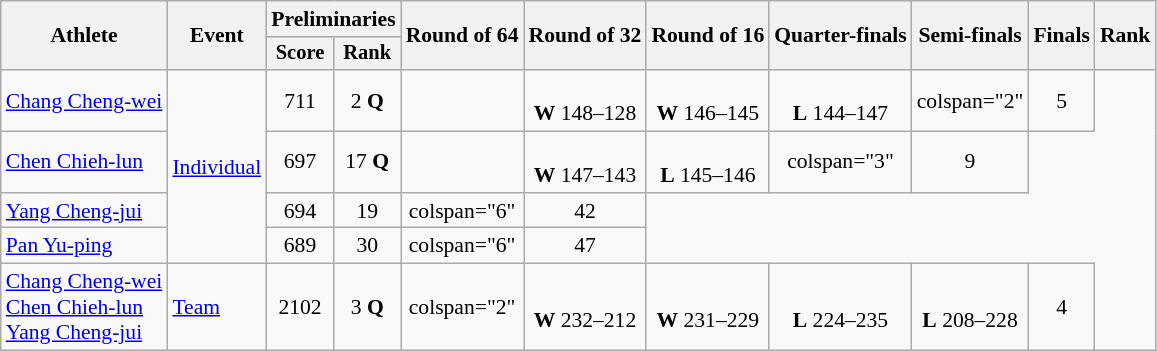<table class="wikitable" style="font-size:90%; text-align:center">
<tr>
<th rowspan="2">Athlete</th>
<th rowspan="2">Event</th>
<th colspan="2">Preliminaries</th>
<th rowspan="2">Round of 64</th>
<th rowspan="2">Round of 32</th>
<th rowspan="2">Round of 16</th>
<th rowspan="2">Quarter-finals</th>
<th rowspan="2">Semi-finals</th>
<th rowspan="2">Finals</th>
<th rowspan="2">Rank</th>
</tr>
<tr style="font-size:95%">
<th>Score</th>
<th>Rank</th>
</tr>
<tr>
<td align="left"><a href='#'>Chang Cheng-wei</a></td>
<td align="left" rowspan="4"><a href='#'>Individual</a></td>
<td>711</td>
<td>2 <strong>Q</strong></td>
<td></td>
<td><br><strong>W</strong> 148–128</td>
<td><br><strong>W</strong> 146–145</td>
<td><br><strong>L</strong> 144–147</td>
<td>colspan="2" </td>
<td>5</td>
</tr>
<tr>
<td align="left"><a href='#'>Chen Chieh-lun</a></td>
<td>697</td>
<td>17 <strong>Q</strong></td>
<td></td>
<td><br><strong>W</strong> 147–143</td>
<td><br><strong>L</strong> 145–146</td>
<td>colspan="3" </td>
<td>9</td>
</tr>
<tr>
<td align="left"><a href='#'>Yang Cheng-jui</a></td>
<td>694</td>
<td>19</td>
<td>colspan="6" </td>
<td>42</td>
</tr>
<tr>
<td align="left"><a href='#'>Pan Yu-ping</a></td>
<td>689</td>
<td>30</td>
<td>colspan="6" </td>
<td>47</td>
</tr>
<tr>
<td align="left"><a href='#'>Chang Cheng-wei</a><br><a href='#'>Chen Chieh-lun</a><br><a href='#'>Yang Cheng-jui</a></td>
<td align="left" rowspan="4"><a href='#'>Team</a></td>
<td>2102</td>
<td>3 <strong>Q</strong></td>
<td>colspan="2" </td>
<td><br><strong>W</strong> 232–212</td>
<td><br><strong>W</strong> 231–229</td>
<td><br><strong>L</strong> 224–235</td>
<td><br><strong>L</strong> 208–228</td>
<td>4</td>
</tr>
</table>
